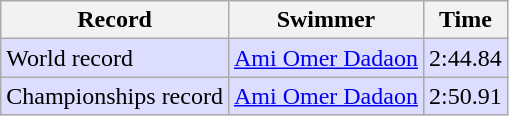<table class="wikitable">
<tr>
<th>Record</th>
<th>Swimmer</th>
<th>Time</th>
</tr>
<tr bgcolor="ddddff">
<td>World record</td>
<td><a href='#'>Ami Omer Dadaon</a> </td>
<td>2:44.84</td>
</tr>
<tr bgcolor="ddddff">
<td>Championships record</td>
<td><a href='#'>Ami Omer Dadaon</a> </td>
<td>2:50.91</td>
</tr>
</table>
